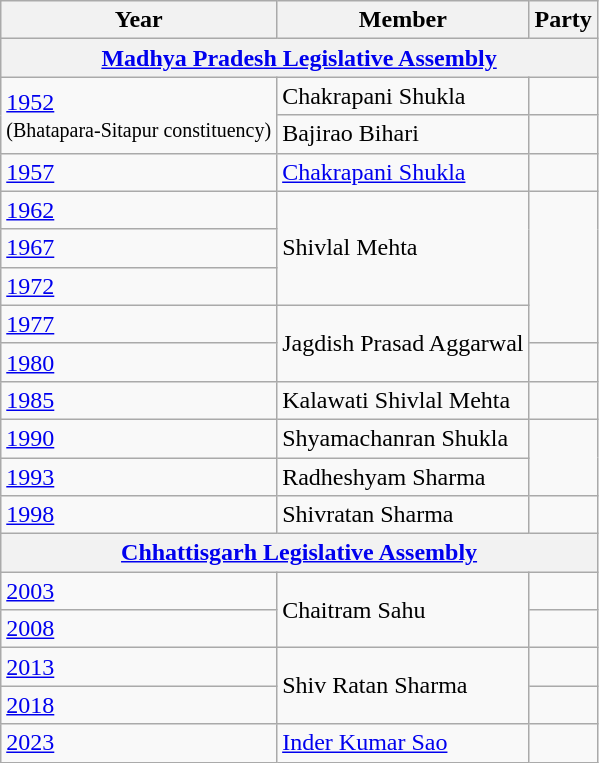<table class="wikitable sortable">
<tr>
<th>Year</th>
<th>Member</th>
<th colspan="2">Party</th>
</tr>
<tr>
<th colspan=4><a href='#'>Madhya Pradesh Legislative Assembly</a></th>
</tr>
<tr>
<td rowspan="2"><a href='#'>1952</a><br><small>(Bhatapara-Sitapur constituency)</small></td>
<td>Chakrapani Shukla</td>
<td></td>
</tr>
<tr>
<td>Bajirao Bihari</td>
</tr>
<tr>
<td><a href='#'>1957</a></td>
<td><a href='#'>Chakrapani Shukla</a></td>
<td></td>
</tr>
<tr>
<td><a href='#'>1962</a></td>
<td rowspan="3">Shivlal Mehta</td>
</tr>
<tr>
<td><a href='#'>1967</a></td>
</tr>
<tr>
<td><a href='#'>1972</a></td>
</tr>
<tr>
<td><a href='#'>1977</a></td>
<td rowspan="2">Jagdish Prasad Aggarwal</td>
</tr>
<tr>
<td><a href='#'>1980</a></td>
<td></td>
</tr>
<tr>
<td><a href='#'>1985</a></td>
<td>Kalawati Shivlal Mehta</td>
<td></td>
</tr>
<tr>
<td><a href='#'>1990</a></td>
<td>Shyamachanran Shukla</td>
</tr>
<tr>
<td><a href='#'>1993</a></td>
<td>Radheshyam Sharma</td>
</tr>
<tr>
<td><a href='#'>1998</a></td>
<td>Shivratan Sharma</td>
<td></td>
</tr>
<tr>
<th colspan=4><a href='#'>Chhattisgarh Legislative Assembly</a></th>
</tr>
<tr>
<td><a href='#'>2003</a></td>
<td rowspan="2">Chaitram Sahu</td>
<td></td>
</tr>
<tr>
<td><a href='#'>2008</a></td>
</tr>
<tr>
<td><a href='#'>2013</a></td>
<td rowspan=2>Shiv Ratan Sharma</td>
<td></td>
</tr>
<tr>
<td><a href='#'>2018</a></td>
</tr>
<tr>
<td><a href='#'>2023</a></td>
<td><a href='#'>Inder Kumar Sao</a></td>
<td></td>
</tr>
</table>
